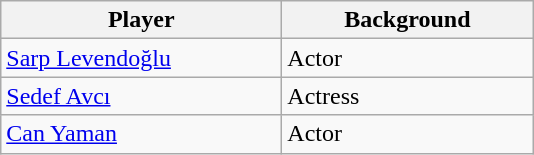<table class="wikitable">
<tr>
<th width=180>Player</th>
<th width=160>Background</th>
</tr>
<tr>
<td><a href='#'>Sarp Levendoğlu</a></td>
<td>Actor</td>
</tr>
<tr>
<td><a href='#'>Sedef Avcı</a></td>
<td>Actress</td>
</tr>
<tr>
<td><a href='#'>Can Yaman</a></td>
<td>Actor</td>
</tr>
</table>
